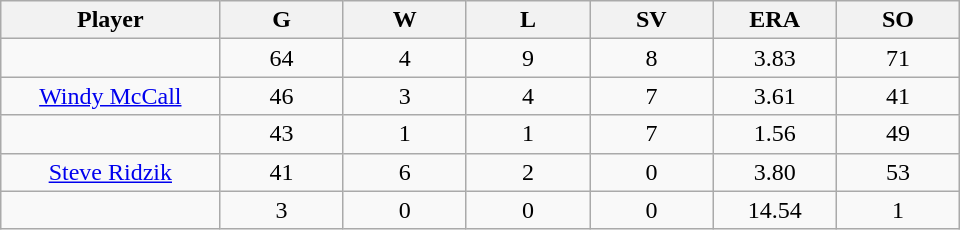<table class="wikitable sortable">
<tr>
<th bgcolor="#DDDDFF" width="16%">Player</th>
<th bgcolor="#DDDDFF" width="9%">G</th>
<th bgcolor="#DDDDFF" width="9%">W</th>
<th bgcolor="#DDDDFF" width="9%">L</th>
<th bgcolor="#DDDDFF" width="9%">SV</th>
<th bgcolor="#DDDDFF" width="9%">ERA</th>
<th bgcolor="#DDDDFF" width="9%">SO</th>
</tr>
<tr align="center">
<td></td>
<td>64</td>
<td>4</td>
<td>9</td>
<td>8</td>
<td>3.83</td>
<td>71</td>
</tr>
<tr align="center">
<td><a href='#'>Windy McCall</a></td>
<td>46</td>
<td>3</td>
<td>4</td>
<td>7</td>
<td>3.61</td>
<td>41</td>
</tr>
<tr align="center">
<td></td>
<td>43</td>
<td>1</td>
<td>1</td>
<td>7</td>
<td>1.56</td>
<td>49</td>
</tr>
<tr align="center">
<td><a href='#'>Steve Ridzik</a></td>
<td>41</td>
<td>6</td>
<td>2</td>
<td>0</td>
<td>3.80</td>
<td>53</td>
</tr>
<tr align="center">
<td></td>
<td>3</td>
<td>0</td>
<td>0</td>
<td>0</td>
<td>14.54</td>
<td>1</td>
</tr>
</table>
